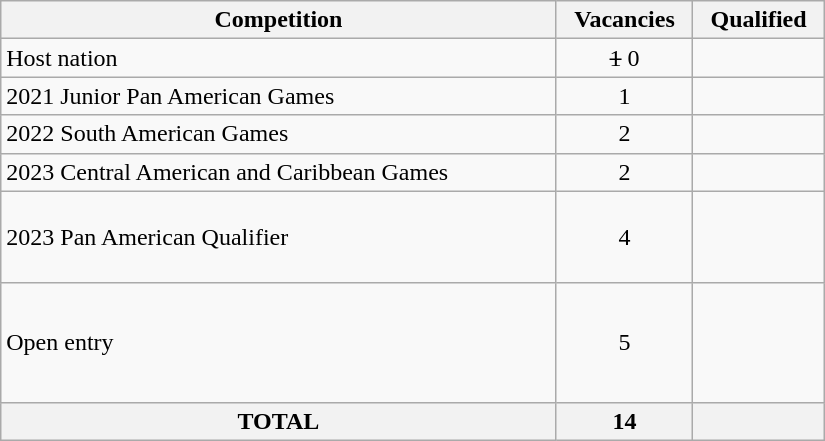<table class = "wikitable" width=550>
<tr>
<th>Competition</th>
<th>Vacancies</th>
<th>Qualified</th>
</tr>
<tr>
<td>Host nation</td>
<td align="center"><s>1</s> 0</td>
<td><s></s></td>
</tr>
<tr>
<td>2021 Junior Pan American Games</td>
<td align="center">1</td>
<td></td>
</tr>
<tr>
<td>2022 South American Games</td>
<td align="center">2</td>
<td><br></td>
</tr>
<tr>
<td>2023 Central American and Caribbean Games</td>
<td align="center">2</td>
<td><br></td>
</tr>
<tr>
<td>2023 Pan American Qualifier</td>
<td align="center">4</td>
<td><br><br><br></td>
</tr>
<tr>
<td>Open entry</td>
<td align="center">5</td>
<td><br><br><br><br></td>
</tr>
<tr>
<th>TOTAL</th>
<th>14</th>
<th></th>
</tr>
</table>
